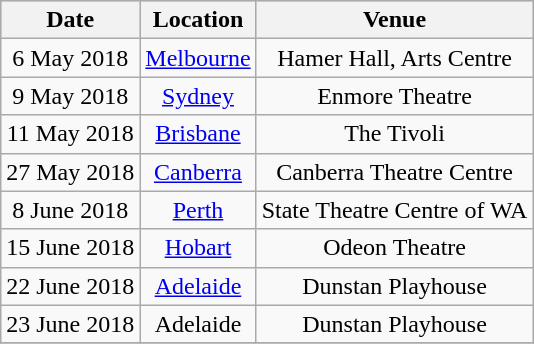<table class="wikitable" style="text-align:center;">
<tr bgcolor="#CCCCCC">
<th>Date</th>
<th>Location</th>
<th>Venue</th>
</tr>
<tr>
<td>6 May 2018</td>
<td><a href='#'>Melbourne</a></td>
<td>Hamer Hall, Arts Centre</td>
</tr>
<tr>
<td>9 May 2018</td>
<td><a href='#'>Sydney</a></td>
<td>Enmore Theatre</td>
</tr>
<tr>
<td>11 May 2018</td>
<td><a href='#'>Brisbane</a></td>
<td>The Tivoli</td>
</tr>
<tr>
<td>27 May 2018</td>
<td><a href='#'>Canberra</a></td>
<td>Canberra Theatre Centre</td>
</tr>
<tr>
<td>8 June 2018</td>
<td><a href='#'>Perth</a></td>
<td>State Theatre Centre of WA</td>
</tr>
<tr>
<td>15 June 2018</td>
<td><a href='#'>Hobart</a></td>
<td>Odeon Theatre</td>
</tr>
<tr>
<td>22 June 2018</td>
<td><a href='#'>Adelaide</a></td>
<td>Dunstan Playhouse</td>
</tr>
<tr>
<td>23 June 2018</td>
<td>Adelaide</td>
<td>Dunstan Playhouse</td>
</tr>
<tr>
</tr>
</table>
